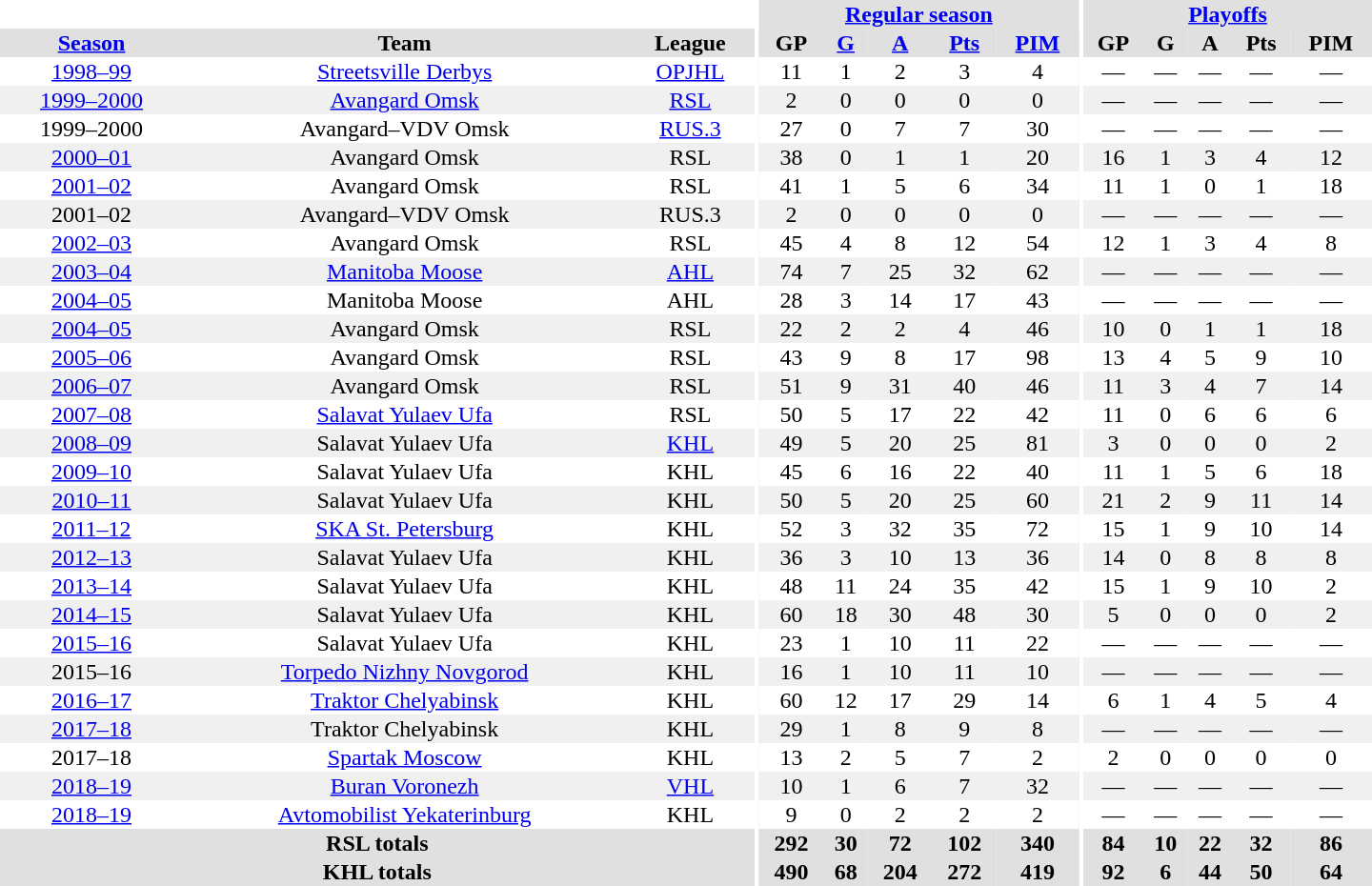<table border="0" cellpadding="1" cellspacing="0" style="text-align:center; width:60em">
<tr bgcolor="#e0e0e0">
<th colspan="3" bgcolor="#ffffff"></th>
<th rowspan="99" bgcolor="#ffffff"></th>
<th colspan="5"><a href='#'>Regular season</a></th>
<th rowspan="99" bgcolor="#ffffff"></th>
<th colspan="5"><a href='#'>Playoffs</a></th>
</tr>
<tr bgcolor="#e0e0e0">
<th><a href='#'>Season</a></th>
<th>Team</th>
<th>League</th>
<th>GP</th>
<th><a href='#'>G</a></th>
<th><a href='#'>A</a></th>
<th><a href='#'>Pts</a></th>
<th><a href='#'>PIM</a></th>
<th>GP</th>
<th>G</th>
<th>A</th>
<th>Pts</th>
<th>PIM</th>
</tr>
<tr>
<td><a href='#'>1998–99</a></td>
<td><a href='#'>Streetsville Derbys</a></td>
<td><a href='#'>OPJHL</a></td>
<td>11</td>
<td>1</td>
<td>2</td>
<td>3</td>
<td>4</td>
<td>—</td>
<td>—</td>
<td>—</td>
<td>—</td>
<td>—</td>
</tr>
<tr bgcolor="#f0f0f0">
<td><a href='#'>1999–2000</a></td>
<td><a href='#'>Avangard Omsk</a></td>
<td><a href='#'>RSL</a></td>
<td>2</td>
<td>0</td>
<td>0</td>
<td>0</td>
<td>0</td>
<td>—</td>
<td>—</td>
<td>—</td>
<td>—</td>
<td>—</td>
</tr>
<tr>
<td>1999–2000</td>
<td>Avangard–VDV Omsk</td>
<td><a href='#'>RUS.3</a></td>
<td>27</td>
<td>0</td>
<td>7</td>
<td>7</td>
<td>30</td>
<td>—</td>
<td>—</td>
<td>—</td>
<td>—</td>
<td>—</td>
</tr>
<tr bgcolor="#f0f0f0">
<td><a href='#'>2000–01</a></td>
<td>Avangard Omsk</td>
<td>RSL</td>
<td>38</td>
<td>0</td>
<td>1</td>
<td>1</td>
<td>20</td>
<td>16</td>
<td>1</td>
<td>3</td>
<td>4</td>
<td>12</td>
</tr>
<tr>
<td><a href='#'>2001–02</a></td>
<td>Avangard Omsk</td>
<td>RSL</td>
<td>41</td>
<td>1</td>
<td>5</td>
<td>6</td>
<td>34</td>
<td>11</td>
<td>1</td>
<td>0</td>
<td>1</td>
<td>18</td>
</tr>
<tr bgcolor="#f0f0f0">
<td>2001–02</td>
<td>Avangard–VDV Omsk</td>
<td>RUS.3</td>
<td>2</td>
<td>0</td>
<td>0</td>
<td>0</td>
<td>0</td>
<td>—</td>
<td>—</td>
<td>—</td>
<td>—</td>
<td>—</td>
</tr>
<tr>
<td><a href='#'>2002–03</a></td>
<td>Avangard Omsk</td>
<td>RSL</td>
<td>45</td>
<td>4</td>
<td>8</td>
<td>12</td>
<td>54</td>
<td>12</td>
<td>1</td>
<td>3</td>
<td>4</td>
<td>8</td>
</tr>
<tr bgcolor="#f0f0f0">
<td><a href='#'>2003–04</a></td>
<td><a href='#'>Manitoba Moose</a></td>
<td><a href='#'>AHL</a></td>
<td>74</td>
<td>7</td>
<td>25</td>
<td>32</td>
<td>62</td>
<td>—</td>
<td>—</td>
<td>—</td>
<td>—</td>
<td>—</td>
</tr>
<tr>
<td><a href='#'>2004–05</a></td>
<td>Manitoba Moose</td>
<td>AHL</td>
<td>28</td>
<td>3</td>
<td>14</td>
<td>17</td>
<td>43</td>
<td>—</td>
<td>—</td>
<td>—</td>
<td>—</td>
<td>—</td>
</tr>
<tr bgcolor="#f0f0f0">
<td><a href='#'>2004–05</a></td>
<td>Avangard Omsk</td>
<td>RSL</td>
<td>22</td>
<td>2</td>
<td>2</td>
<td>4</td>
<td>46</td>
<td>10</td>
<td>0</td>
<td>1</td>
<td>1</td>
<td>18</td>
</tr>
<tr>
<td><a href='#'>2005–06</a></td>
<td>Avangard Omsk</td>
<td>RSL</td>
<td>43</td>
<td>9</td>
<td>8</td>
<td>17</td>
<td>98</td>
<td>13</td>
<td>4</td>
<td>5</td>
<td>9</td>
<td>10</td>
</tr>
<tr bgcolor="#f0f0f0">
<td><a href='#'>2006–07</a></td>
<td>Avangard Omsk</td>
<td>RSL</td>
<td>51</td>
<td>9</td>
<td>31</td>
<td>40</td>
<td>46</td>
<td>11</td>
<td>3</td>
<td>4</td>
<td>7</td>
<td>14</td>
</tr>
<tr>
<td><a href='#'>2007–08</a></td>
<td><a href='#'>Salavat Yulaev Ufa</a></td>
<td>RSL</td>
<td>50</td>
<td>5</td>
<td>17</td>
<td>22</td>
<td>42</td>
<td>11</td>
<td>0</td>
<td>6</td>
<td>6</td>
<td>6</td>
</tr>
<tr bgcolor="#f0f0f0">
<td><a href='#'>2008–09</a></td>
<td>Salavat Yulaev Ufa</td>
<td><a href='#'>KHL</a></td>
<td>49</td>
<td>5</td>
<td>20</td>
<td>25</td>
<td>81</td>
<td>3</td>
<td>0</td>
<td>0</td>
<td>0</td>
<td>2</td>
</tr>
<tr>
<td><a href='#'>2009–10</a></td>
<td>Salavat Yulaev Ufa</td>
<td>KHL</td>
<td>45</td>
<td>6</td>
<td>16</td>
<td>22</td>
<td>40</td>
<td>11</td>
<td>1</td>
<td>5</td>
<td>6</td>
<td>18</td>
</tr>
<tr bgcolor="#f0f0f0">
<td><a href='#'>2010–11</a></td>
<td>Salavat Yulaev Ufa</td>
<td>KHL</td>
<td>50</td>
<td>5</td>
<td>20</td>
<td>25</td>
<td>60</td>
<td>21</td>
<td>2</td>
<td>9</td>
<td>11</td>
<td>14</td>
</tr>
<tr>
<td><a href='#'>2011–12</a></td>
<td><a href='#'>SKA St. Petersburg</a></td>
<td>KHL</td>
<td>52</td>
<td>3</td>
<td>32</td>
<td>35</td>
<td>72</td>
<td>15</td>
<td>1</td>
<td>9</td>
<td>10</td>
<td>14</td>
</tr>
<tr bgcolor="#f0f0f0">
<td><a href='#'>2012–13</a></td>
<td>Salavat Yulaev Ufa</td>
<td>KHL</td>
<td>36</td>
<td>3</td>
<td>10</td>
<td>13</td>
<td>36</td>
<td>14</td>
<td>0</td>
<td>8</td>
<td>8</td>
<td>8</td>
</tr>
<tr>
<td><a href='#'>2013–14</a></td>
<td>Salavat Yulaev Ufa</td>
<td>KHL</td>
<td>48</td>
<td>11</td>
<td>24</td>
<td>35</td>
<td>42</td>
<td>15</td>
<td>1</td>
<td>9</td>
<td>10</td>
<td>2</td>
</tr>
<tr bgcolor="#f0f0f0">
<td><a href='#'>2014–15</a></td>
<td>Salavat Yulaev Ufa</td>
<td>KHL</td>
<td>60</td>
<td>18</td>
<td>30</td>
<td>48</td>
<td>30</td>
<td>5</td>
<td>0</td>
<td>0</td>
<td>0</td>
<td>2</td>
</tr>
<tr>
<td><a href='#'>2015–16</a></td>
<td>Salavat Yulaev Ufa</td>
<td>KHL</td>
<td>23</td>
<td>1</td>
<td>10</td>
<td>11</td>
<td>22</td>
<td>—</td>
<td>—</td>
<td>—</td>
<td>—</td>
<td>—</td>
</tr>
<tr bgcolor="#f0f0f0">
<td>2015–16</td>
<td><a href='#'>Torpedo Nizhny Novgorod</a></td>
<td>KHL</td>
<td>16</td>
<td>1</td>
<td>10</td>
<td>11</td>
<td>10</td>
<td>—</td>
<td>—</td>
<td>—</td>
<td>—</td>
<td>—</td>
</tr>
<tr>
<td><a href='#'>2016–17</a></td>
<td><a href='#'>Traktor Chelyabinsk</a></td>
<td>KHL</td>
<td>60</td>
<td>12</td>
<td>17</td>
<td>29</td>
<td>14</td>
<td>6</td>
<td>1</td>
<td>4</td>
<td>5</td>
<td>4</td>
</tr>
<tr bgcolor="#f0f0f0">
<td><a href='#'>2017–18</a></td>
<td>Traktor Chelyabinsk</td>
<td>KHL</td>
<td>29</td>
<td>1</td>
<td>8</td>
<td>9</td>
<td>8</td>
<td>—</td>
<td>—</td>
<td>—</td>
<td>—</td>
<td>—</td>
</tr>
<tr>
<td>2017–18</td>
<td><a href='#'>Spartak Moscow</a></td>
<td>KHL</td>
<td>13</td>
<td>2</td>
<td>5</td>
<td>7</td>
<td>2</td>
<td>2</td>
<td>0</td>
<td>0</td>
<td>0</td>
<td>0</td>
</tr>
<tr bgcolor="#f0f0f0">
<td><a href='#'>2018–19</a></td>
<td><a href='#'>Buran Voronezh</a></td>
<td><a href='#'>VHL</a></td>
<td>10</td>
<td>1</td>
<td>6</td>
<td>7</td>
<td>32</td>
<td>—</td>
<td>—</td>
<td>—</td>
<td>—</td>
<td>—</td>
</tr>
<tr>
<td><a href='#'>2018–19</a></td>
<td><a href='#'>Avtomobilist Yekaterinburg</a></td>
<td>KHL</td>
<td>9</td>
<td>0</td>
<td>2</td>
<td>2</td>
<td>2</td>
<td>—</td>
<td>—</td>
<td>—</td>
<td>—</td>
<td>—</td>
</tr>
<tr bgcolor="#e0e0e0">
<th colspan="3">RSL totals</th>
<th>292</th>
<th>30</th>
<th>72</th>
<th>102</th>
<th>340</th>
<th>84</th>
<th>10</th>
<th>22</th>
<th>32</th>
<th>86</th>
</tr>
<tr bgcolor="#e0e0e0">
<th colspan="3">KHL totals</th>
<th>490</th>
<th>68</th>
<th>204</th>
<th>272</th>
<th>419</th>
<th>92</th>
<th>6</th>
<th>44</th>
<th>50</th>
<th>64</th>
</tr>
</table>
